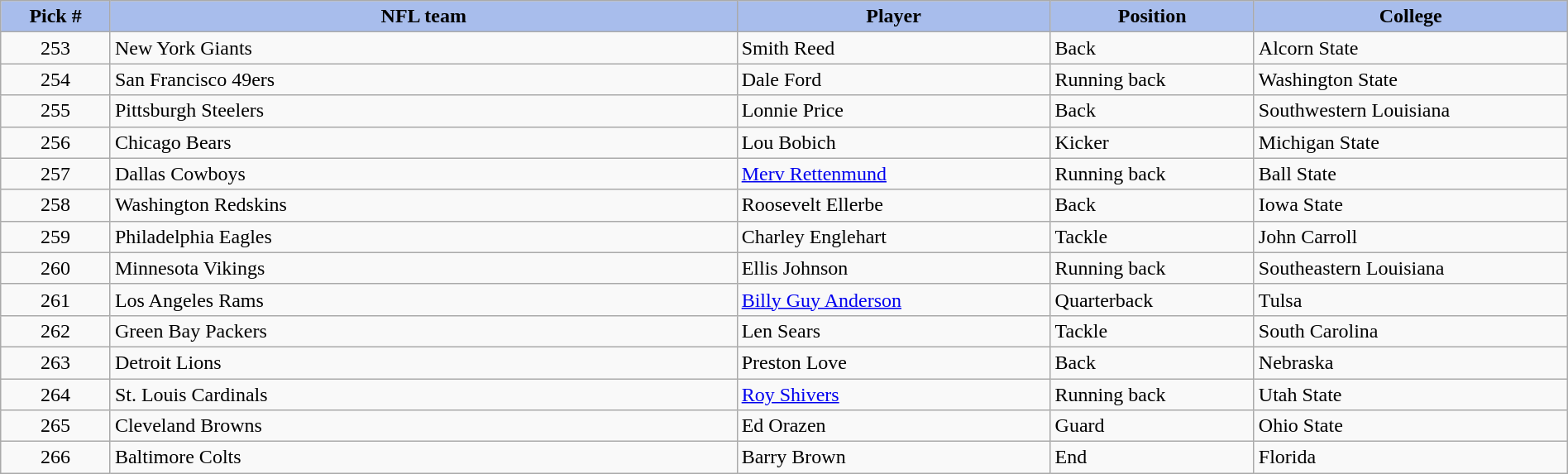<table class="wikitable sortable sortable" style="width: 100%">
<tr>
<th style="background:#A8BDEC;" width=7%>Pick #</th>
<th width=40% style="background:#A8BDEC;">NFL team</th>
<th width=20% style="background:#A8BDEC;">Player</th>
<th width=13% style="background:#A8BDEC;">Position</th>
<th style="background:#A8BDEC;">College</th>
</tr>
<tr>
<td align=center>253</td>
<td>New York Giants</td>
<td>Smith Reed</td>
<td>Back</td>
<td>Alcorn State</td>
</tr>
<tr>
<td align=center>254</td>
<td>San Francisco 49ers</td>
<td>Dale Ford</td>
<td>Running back</td>
<td>Washington State</td>
</tr>
<tr>
<td align=center>255</td>
<td>Pittsburgh Steelers</td>
<td>Lonnie Price</td>
<td>Back</td>
<td>Southwestern Louisiana</td>
</tr>
<tr>
<td align=center>256</td>
<td>Chicago Bears</td>
<td>Lou Bobich</td>
<td>Kicker</td>
<td>Michigan State</td>
</tr>
<tr>
<td align=center>257</td>
<td>Dallas Cowboys</td>
<td><a href='#'>Merv Rettenmund</a></td>
<td>Running back</td>
<td>Ball State</td>
</tr>
<tr>
<td align=center>258</td>
<td>Washington Redskins</td>
<td>Roosevelt Ellerbe</td>
<td>Back</td>
<td>Iowa State</td>
</tr>
<tr>
<td align=center>259</td>
<td>Philadelphia Eagles</td>
<td>Charley Englehart</td>
<td>Tackle</td>
<td>John Carroll</td>
</tr>
<tr>
<td align=center>260</td>
<td>Minnesota Vikings</td>
<td>Ellis Johnson</td>
<td>Running back</td>
<td>Southeastern Louisiana</td>
</tr>
<tr>
<td align=center>261</td>
<td>Los Angeles Rams</td>
<td><a href='#'>Billy Guy Anderson</a></td>
<td>Quarterback</td>
<td>Tulsa</td>
</tr>
<tr>
<td align=center>262</td>
<td>Green Bay Packers</td>
<td>Len Sears</td>
<td>Tackle</td>
<td>South Carolina</td>
</tr>
<tr>
<td align=center>263</td>
<td>Detroit Lions</td>
<td>Preston Love</td>
<td>Back</td>
<td>Nebraska</td>
</tr>
<tr>
<td align=center>264</td>
<td>St. Louis Cardinals</td>
<td><a href='#'>Roy Shivers</a></td>
<td>Running back</td>
<td>Utah State</td>
</tr>
<tr>
<td align=center>265</td>
<td>Cleveland Browns</td>
<td>Ed Orazen</td>
<td>Guard</td>
<td>Ohio State</td>
</tr>
<tr>
<td align=center>266</td>
<td>Baltimore Colts</td>
<td>Barry Brown</td>
<td>End</td>
<td>Florida</td>
</tr>
</table>
